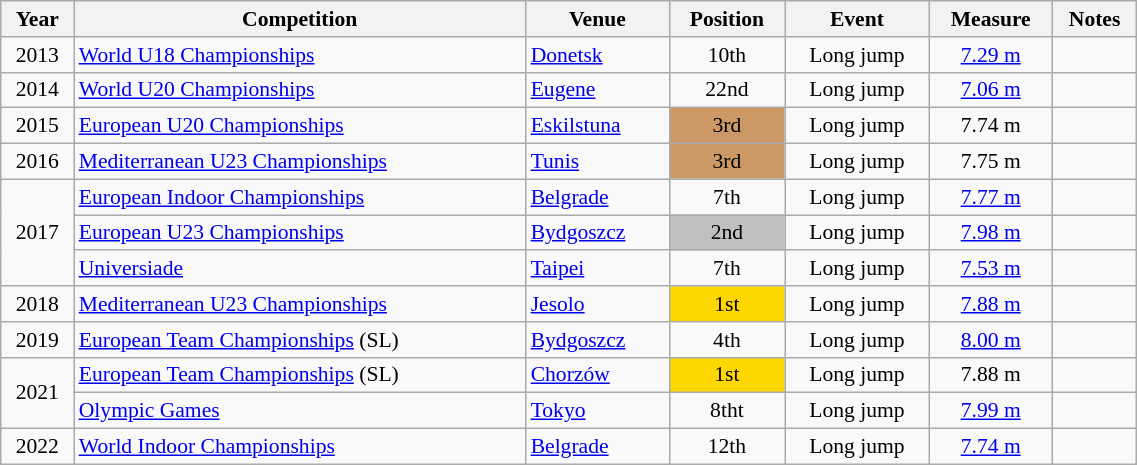<table class="wikitable" width=60% style="font-size:90%; text-align:center;">
<tr>
<th>Year</th>
<th>Competition</th>
<th>Venue</th>
<th>Position</th>
<th>Event</th>
<th>Measure</th>
<th>Notes</th>
</tr>
<tr>
<td>2013</td>
<td align=left><a href='#'>World U18 Championships</a></td>
<td align=left> <a href='#'>Donetsk</a></td>
<td>10th</td>
<td>Long jump</td>
<td><a href='#'>7.29 m</a></td>
<td></td>
</tr>
<tr>
<td>2014</td>
<td align=left><a href='#'>World U20 Championships</a></td>
<td align=left> <a href='#'>Eugene</a></td>
<td>22nd</td>
<td>Long jump</td>
<td><a href='#'>7.06 m</a></td>
<td></td>
</tr>
<tr>
<td>2015</td>
<td align=left><a href='#'>European U20 Championships</a></td>
<td align=left> <a href='#'>Eskilstuna</a></td>
<td bgcolor=cc9966>3rd</td>
<td>Long jump</td>
<td>7.74 m</td>
<td></td>
</tr>
<tr>
<td>2016</td>
<td align=left><a href='#'>Mediterranean U23 Championships</a></td>
<td align=left> <a href='#'>Tunis</a></td>
<td bgcolor=cc9966>3rd</td>
<td>Long jump</td>
<td>7.75 m</td>
<td></td>
</tr>
<tr>
<td rowspan=3>2017</td>
<td align=left><a href='#'>European Indoor Championships</a></td>
<td align=left> <a href='#'>Belgrade</a></td>
<td>7th</td>
<td>Long jump</td>
<td><a href='#'>7.77 m</a></td>
<td></td>
</tr>
<tr>
<td align=left><a href='#'>European U23 Championships</a></td>
<td align=left> <a href='#'>Bydgoszcz</a></td>
<td bgcolor=silver>2nd</td>
<td>Long jump</td>
<td><a href='#'>7.98 m</a></td>
<td></td>
</tr>
<tr>
<td align=left><a href='#'>Universiade</a></td>
<td align=left> <a href='#'>Taipei</a></td>
<td>7th</td>
<td>Long jump</td>
<td><a href='#'>7.53 m</a></td>
<td></td>
</tr>
<tr>
<td>2018</td>
<td align=left><a href='#'>Mediterranean U23 Championships</a></td>
<td align=left> <a href='#'>Jesolo</a></td>
<td bgcolor=gold>1st</td>
<td>Long jump</td>
<td><a href='#'>7.88 m</a></td>
<td></td>
</tr>
<tr>
<td>2019</td>
<td align=left><a href='#'>European Team Championships</a> (SL)</td>
<td align=left> <a href='#'>Bydgoszcz</a></td>
<td>4th</td>
<td>Long jump</td>
<td><a href='#'>8.00 m</a></td>
<td></td>
</tr>
<tr>
<td rowspan=2>2021</td>
<td align=left><a href='#'>European Team Championships</a> (SL)</td>
<td align=left> <a href='#'>Chorzów</a></td>
<td bgcolor=gold>1st</td>
<td>Long jump</td>
<td>7.88 m</td>
<td></td>
</tr>
<tr>
<td align=left><a href='#'>Olympic Games</a></td>
<td align=left> <a href='#'>Tokyo</a></td>
<td>8tht</td>
<td>Long jump</td>
<td><a href='#'>7.99 m</a></td>
<td></td>
</tr>
<tr>
<td>2022</td>
<td align=left><a href='#'>World Indoor Championships</a></td>
<td align=left> <a href='#'>Belgrade</a></td>
<td>12th</td>
<td>Long jump</td>
<td><a href='#'>7.74 m</a></td>
<td></td>
</tr>
</table>
